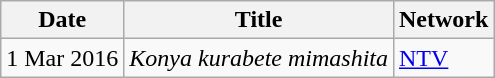<table class="wikitable">
<tr>
<th>Date</th>
<th>Title</th>
<th>Network</th>
</tr>
<tr>
<td>1 Mar 2016</td>
<td><em>Konya kurabete mimashita</em></td>
<td><a href='#'>NTV</a></td>
</tr>
</table>
